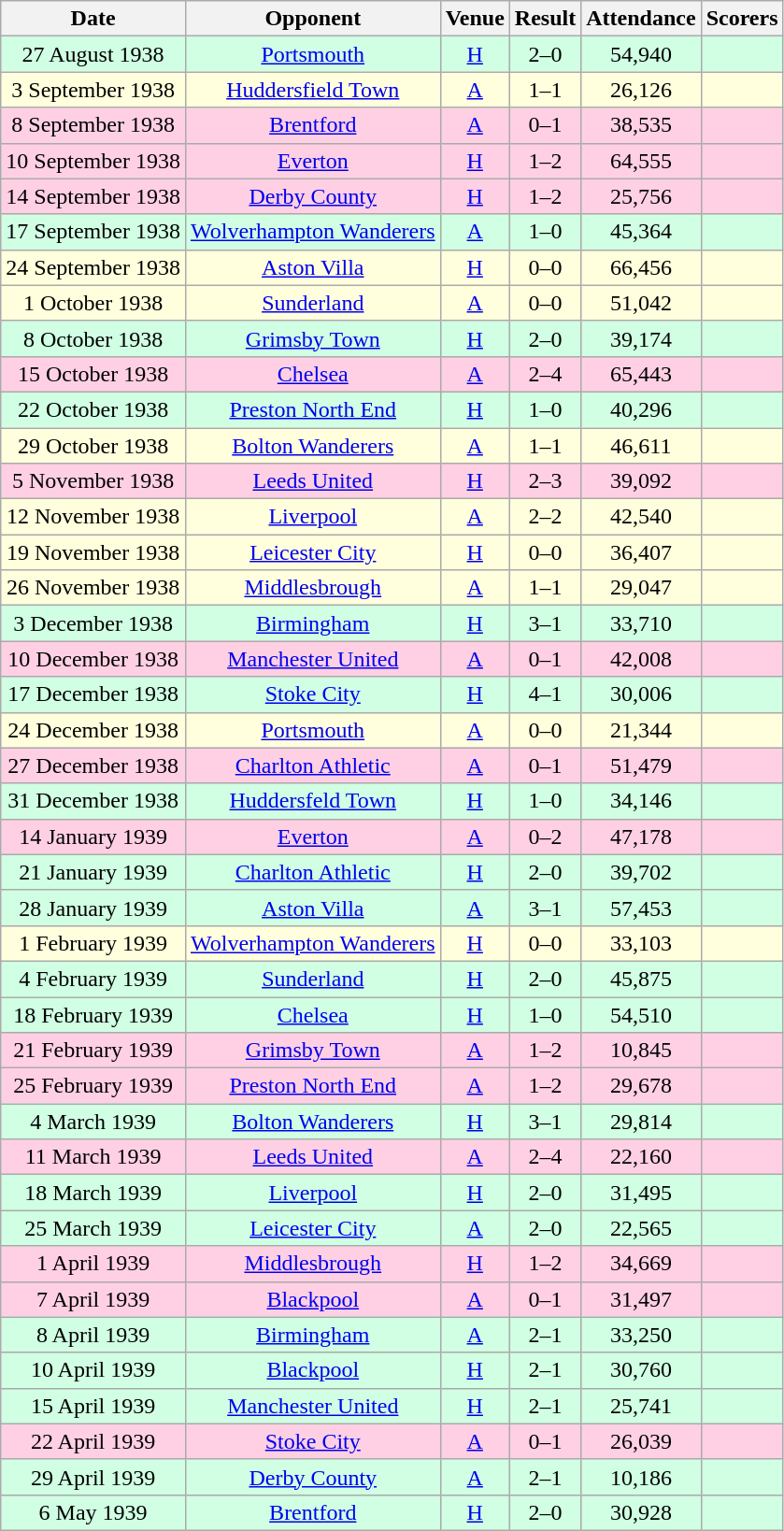<table class="wikitable sortable" style="text-align:center;">
<tr>
<th>Date</th>
<th>Opponent</th>
<th>Venue</th>
<th>Result</th>
<th>Attendance</th>
<th>Scorers</th>
</tr>
<tr style="background:#d0ffe3;">
<td>27 August 1938</td>
<td><a href='#'>Portsmouth</a></td>
<td><a href='#'>H</a></td>
<td>2–0</td>
<td>54,940</td>
<td></td>
</tr>
<tr style="background:#ffffdd;">
<td>3 September 1938</td>
<td><a href='#'>Huddersfield Town</a></td>
<td><a href='#'>A</a></td>
<td>1–1</td>
<td>26,126</td>
<td></td>
</tr>
<tr style="background:#ffd0e3;">
<td>8 September 1938</td>
<td><a href='#'>Brentford</a></td>
<td><a href='#'>A</a></td>
<td>0–1</td>
<td>38,535</td>
<td></td>
</tr>
<tr style="background:#ffd0e3;">
<td>10 September 1938</td>
<td><a href='#'>Everton</a></td>
<td><a href='#'>H</a></td>
<td>1–2</td>
<td>64,555</td>
<td></td>
</tr>
<tr style="background:#ffd0e3;">
<td>14 September 1938</td>
<td><a href='#'>Derby County</a></td>
<td><a href='#'>H</a></td>
<td>1–2</td>
<td>25,756</td>
<td></td>
</tr>
<tr style="background:#d0ffe3;">
<td>17 September 1938</td>
<td><a href='#'>Wolverhampton Wanderers</a></td>
<td><a href='#'>A</a></td>
<td>1–0</td>
<td>45,364</td>
<td></td>
</tr>
<tr style="background:#ffffdd;">
<td>24 September 1938</td>
<td><a href='#'>Aston Villa</a></td>
<td><a href='#'>H</a></td>
<td>0–0</td>
<td>66,456</td>
<td></td>
</tr>
<tr style="background:#ffffdd;">
<td>1 October 1938</td>
<td><a href='#'>Sunderland</a></td>
<td><a href='#'>A</a></td>
<td>0–0</td>
<td>51,042</td>
<td></td>
</tr>
<tr style="background:#d0ffe3;">
<td>8 October 1938</td>
<td><a href='#'>Grimsby Town</a></td>
<td><a href='#'>H</a></td>
<td>2–0</td>
<td>39,174</td>
<td></td>
</tr>
<tr style="background:#ffd0e3;">
<td>15 October 1938</td>
<td><a href='#'>Chelsea</a></td>
<td><a href='#'>A</a></td>
<td>2–4</td>
<td>65,443</td>
<td></td>
</tr>
<tr style="background:#d0ffe3;">
<td>22 October 1938</td>
<td><a href='#'>Preston North End</a></td>
<td><a href='#'>H</a></td>
<td>1–0</td>
<td>40,296</td>
<td></td>
</tr>
<tr style="background:#ffffdd;">
<td>29 October 1938</td>
<td><a href='#'>Bolton Wanderers</a></td>
<td><a href='#'>A</a></td>
<td>1–1</td>
<td>46,611</td>
<td></td>
</tr>
<tr style="background:#ffd0e3;">
<td>5 November 1938</td>
<td><a href='#'>Leeds United</a></td>
<td><a href='#'>H</a></td>
<td>2–3</td>
<td>39,092</td>
<td></td>
</tr>
<tr style="background:#ffffdd;">
<td>12 November 1938</td>
<td><a href='#'>Liverpool</a></td>
<td><a href='#'>A</a></td>
<td>2–2</td>
<td>42,540</td>
<td></td>
</tr>
<tr style="background:#ffffdd;">
<td>19 November 1938</td>
<td><a href='#'>Leicester City</a></td>
<td><a href='#'>H</a></td>
<td>0–0</td>
<td>36,407</td>
<td></td>
</tr>
<tr style="background:#ffffdd;">
<td>26 November 1938</td>
<td><a href='#'>Middlesbrough</a></td>
<td><a href='#'>A</a></td>
<td>1–1</td>
<td>29,047</td>
<td></td>
</tr>
<tr style="background:#d0ffe3;">
<td>3 December 1938</td>
<td><a href='#'>Birmingham</a></td>
<td><a href='#'>H</a></td>
<td>3–1</td>
<td>33,710</td>
<td></td>
</tr>
<tr style="background:#ffd0e3;">
<td>10 December 1938</td>
<td><a href='#'>Manchester United</a></td>
<td><a href='#'>A</a></td>
<td>0–1</td>
<td>42,008</td>
<td></td>
</tr>
<tr style="background:#d0ffe3;">
<td>17 December 1938</td>
<td><a href='#'>Stoke City</a></td>
<td><a href='#'>H</a></td>
<td>4–1</td>
<td>30,006</td>
<td></td>
</tr>
<tr style="background:#ffffdd;">
<td>24 December 1938</td>
<td><a href='#'>Portsmouth</a></td>
<td><a href='#'>A</a></td>
<td>0–0</td>
<td>21,344</td>
<td></td>
</tr>
<tr style="background:#ffd0e3;">
<td>27 December 1938</td>
<td><a href='#'>Charlton Athletic</a></td>
<td><a href='#'>A</a></td>
<td>0–1</td>
<td>51,479</td>
<td></td>
</tr>
<tr style="background:#d0ffe3;">
<td>31 December 1938</td>
<td><a href='#'>Huddersfeld Town</a></td>
<td><a href='#'>H</a></td>
<td>1–0</td>
<td>34,146</td>
<td></td>
</tr>
<tr style="background:#ffd0e3;">
<td>14 January 1939</td>
<td><a href='#'>Everton</a></td>
<td><a href='#'>A</a></td>
<td>0–2</td>
<td>47,178</td>
<td></td>
</tr>
<tr style="background:#d0ffe3;">
<td>21 January 1939</td>
<td><a href='#'>Charlton Athletic</a></td>
<td><a href='#'>H</a></td>
<td>2–0</td>
<td>39,702</td>
<td></td>
</tr>
<tr style="background:#d0ffe3;">
<td>28 January 1939</td>
<td><a href='#'>Aston Villa</a></td>
<td><a href='#'>A</a></td>
<td>3–1</td>
<td>57,453</td>
<td></td>
</tr>
<tr style="background:#ffffdd;">
<td>1 February 1939</td>
<td><a href='#'>Wolverhampton Wanderers</a></td>
<td><a href='#'>H</a></td>
<td>0–0</td>
<td>33,103</td>
<td></td>
</tr>
<tr style="background:#d0ffe3;">
<td>4 February 1939</td>
<td><a href='#'>Sunderland</a></td>
<td><a href='#'>H</a></td>
<td>2–0</td>
<td>45,875</td>
<td></td>
</tr>
<tr style="background:#d0ffe3;">
<td>18 February 1939</td>
<td><a href='#'>Chelsea</a></td>
<td><a href='#'>H</a></td>
<td>1–0</td>
<td>54,510</td>
<td></td>
</tr>
<tr style="background:#ffd0e3;">
<td>21 February 1939</td>
<td><a href='#'>Grimsby Town</a></td>
<td><a href='#'>A</a></td>
<td>1–2</td>
<td>10,845</td>
<td></td>
</tr>
<tr style="background:#ffd0e3;">
<td>25 February 1939</td>
<td><a href='#'>Preston North End</a></td>
<td><a href='#'>A</a></td>
<td>1–2</td>
<td>29,678</td>
<td></td>
</tr>
<tr style="background:#d0ffe3;">
<td>4 March 1939</td>
<td><a href='#'>Bolton Wanderers</a></td>
<td><a href='#'>H</a></td>
<td>3–1</td>
<td>29,814</td>
<td></td>
</tr>
<tr style="background:#ffd0e3;">
<td>11 March 1939</td>
<td><a href='#'>Leeds United</a></td>
<td><a href='#'>A</a></td>
<td>2–4</td>
<td>22,160</td>
<td></td>
</tr>
<tr style="background:#d0ffe3;">
<td>18 March 1939</td>
<td><a href='#'>Liverpool</a></td>
<td><a href='#'>H</a></td>
<td>2–0</td>
<td>31,495</td>
<td></td>
</tr>
<tr style="background:#d0ffe3;">
<td>25 March 1939</td>
<td><a href='#'>Leicester City</a></td>
<td><a href='#'>A</a></td>
<td>2–0</td>
<td>22,565</td>
<td></td>
</tr>
<tr style="background:#ffd0e3;">
<td>1 April 1939</td>
<td><a href='#'>Middlesbrough</a></td>
<td><a href='#'>H</a></td>
<td>1–2</td>
<td>34,669</td>
<td></td>
</tr>
<tr style="background:#ffd0e3;">
<td>7 April 1939</td>
<td><a href='#'>Blackpool</a></td>
<td><a href='#'>A</a></td>
<td>0–1</td>
<td>31,497</td>
<td></td>
</tr>
<tr style="background:#d0ffe3;">
<td>8 April 1939</td>
<td><a href='#'>Birmingham</a></td>
<td><a href='#'>A</a></td>
<td>2–1</td>
<td>33,250</td>
<td></td>
</tr>
<tr style="background:#d0ffe3;">
<td>10 April 1939</td>
<td><a href='#'>Blackpool</a></td>
<td><a href='#'>H</a></td>
<td>2–1</td>
<td>30,760</td>
<td></td>
</tr>
<tr style="background:#d0ffe3;">
<td>15 April 1939</td>
<td><a href='#'>Manchester United</a></td>
<td><a href='#'>H</a></td>
<td>2–1</td>
<td>25,741</td>
<td></td>
</tr>
<tr style="background:#ffd0e3;">
<td>22 April 1939</td>
<td><a href='#'>Stoke City</a></td>
<td><a href='#'>A</a></td>
<td>0–1</td>
<td>26,039</td>
<td></td>
</tr>
<tr style="background:#d0ffe3;">
<td>29 April 1939</td>
<td><a href='#'>Derby County</a></td>
<td><a href='#'>A</a></td>
<td>2–1</td>
<td>10,186</td>
<td></td>
</tr>
<tr style="background:#d0ffe3;">
<td>6 May 1939</td>
<td><a href='#'>Brentford</a></td>
<td><a href='#'>H</a></td>
<td>2–0</td>
<td>30,928</td>
<td></td>
</tr>
</table>
